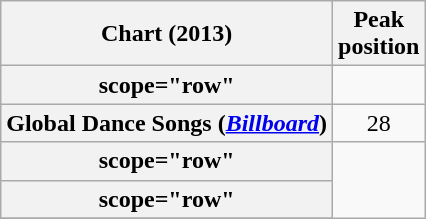<table class="wikitable plainrowheaders sortable">
<tr>
<th scope="col">Chart (2013)</th>
<th scope="col">Peak<br>position</th>
</tr>
<tr>
<th>scope="row"</th>
</tr>
<tr>
<th scope="row">Global Dance Songs (<em><a href='#'>Billboard</a></em>)</th>
<td align="center">28</td>
</tr>
<tr>
<th>scope="row"</th>
</tr>
<tr>
<th>scope="row"</th>
</tr>
<tr>
</tr>
</table>
